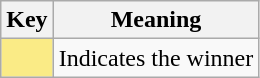<table class="wikitable">
<tr>
<th scope="col" style="width:%;">Key</th>
<th scope="col" style="width:%;">Meaning</th>
</tr>
<tr>
<td style="background:#FAEB86"></td>
<td>Indicates the winner</td>
</tr>
</table>
